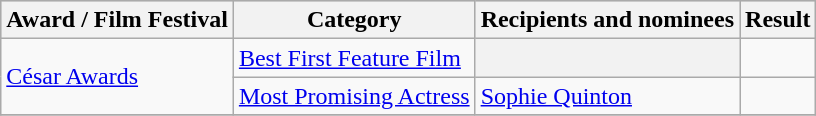<table class="wikitable plainrowheaders sortable">
<tr style="background:#ccc; text-align:center;">
<th scope="col">Award / Film Festival</th>
<th scope="col">Category</th>
<th scope="col">Recipients and nominees</th>
<th scope="col">Result</th>
</tr>
<tr>
<td rowspan=2><a href='#'>César Awards</a></td>
<td><a href='#'>Best First Feature Film</a></td>
<th></th>
<td></td>
</tr>
<tr>
<td><a href='#'>Most Promising Actress</a></td>
<td><a href='#'>Sophie Quinton</a></td>
<td></td>
</tr>
<tr>
</tr>
</table>
